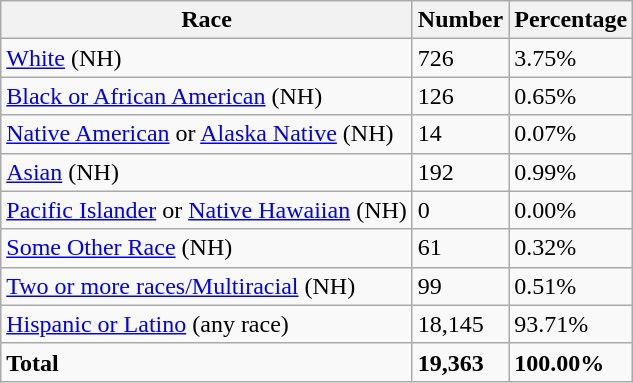<table class="wikitable">
<tr>
<th>Race</th>
<th>Number</th>
<th>Percentage</th>
</tr>
<tr>
<td><a href='#'>White</a> (NH)</td>
<td>726</td>
<td>3.75%</td>
</tr>
<tr>
<td><a href='#'>Black or African American</a> (NH)</td>
<td>126</td>
<td>0.65%</td>
</tr>
<tr>
<td><a href='#'>Native American</a> or <a href='#'>Alaska Native</a> (NH)</td>
<td>14</td>
<td>0.07%</td>
</tr>
<tr>
<td><a href='#'>Asian</a> (NH)</td>
<td>192</td>
<td>0.99%</td>
</tr>
<tr>
<td><a href='#'>Pacific Islander</a> or <a href='#'>Native Hawaiian</a> (NH)</td>
<td>0</td>
<td>0.00%</td>
</tr>
<tr>
<td><a href='#'>Some Other Race</a> (NH)</td>
<td>61</td>
<td>0.32%</td>
</tr>
<tr>
<td><a href='#'>Two or more races/Multiracial</a> (NH)</td>
<td>99</td>
<td>0.51%</td>
</tr>
<tr>
<td><a href='#'>Hispanic or Latino</a> (any race)</td>
<td>18,145</td>
<td>93.71%</td>
</tr>
<tr>
<td><strong>Total</strong></td>
<td><strong>19,363</strong></td>
<td><strong>100.00%</strong></td>
</tr>
</table>
